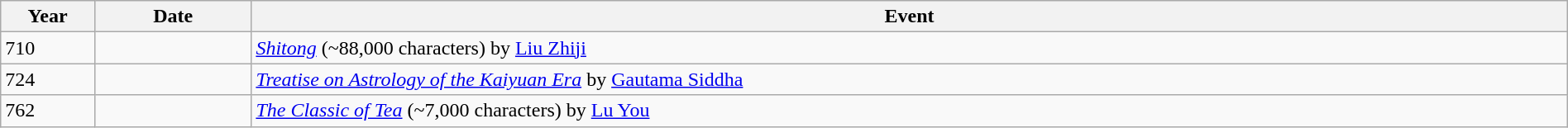<table class="wikitable" style="width:100%;">
<tr>
<th style="width:6%">Year</th>
<th style="width:10%">Date</th>
<th>Event</th>
</tr>
<tr>
<td>710</td>
<td></td>
<td><em><a href='#'>Shitong</a></em> (~88,000 characters) by <a href='#'>Liu Zhiji</a></td>
</tr>
<tr>
<td>724</td>
<td></td>
<td><em><a href='#'>Treatise on Astrology of the Kaiyuan Era</a></em> by <a href='#'>Gautama Siddha</a></td>
</tr>
<tr>
<td>762</td>
<td></td>
<td><em><a href='#'>The Classic of Tea</a></em> (~7,000 characters) by <a href='#'>Lu You</a></td>
</tr>
</table>
